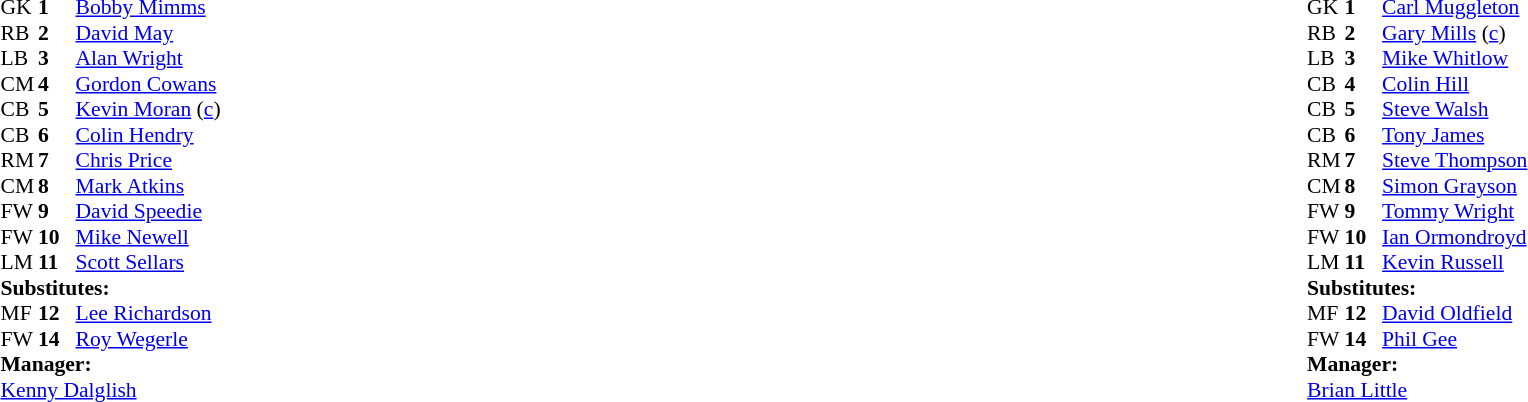<table width="100%">
<tr>
<td valign="top" width="50%"><br><table style="font-size: 90%" cellspacing="0" cellpadding="0">
<tr>
<th width="25"></th>
<th width="25"></th>
</tr>
<tr>
<td>GK</td>
<td><strong>1</strong></td>
<td><a href='#'>Bobby Mimms</a></td>
</tr>
<tr>
<td>RB</td>
<td><strong>2</strong></td>
<td><a href='#'>David May</a></td>
</tr>
<tr>
<td>LB</td>
<td><strong>3</strong></td>
<td><a href='#'>Alan Wright</a></td>
</tr>
<tr>
<td>CM</td>
<td><strong>4</strong></td>
<td><a href='#'>Gordon Cowans</a></td>
</tr>
<tr>
<td>CB</td>
<td><strong>5</strong></td>
<td><a href='#'>Kevin Moran</a> (<a href='#'>c</a>)</td>
</tr>
<tr>
<td>CB</td>
<td><strong>6</strong></td>
<td><a href='#'>Colin Hendry</a></td>
<td></td>
</tr>
<tr>
<td>RM</td>
<td><strong>7</strong></td>
<td><a href='#'>Chris Price</a></td>
</tr>
<tr>
<td>CM</td>
<td><strong>8</strong></td>
<td><a href='#'>Mark Atkins</a></td>
<td></td>
</tr>
<tr>
<td>FW</td>
<td><strong>9</strong></td>
<td><a href='#'>David Speedie</a></td>
<td></td>
</tr>
<tr>
<td>FW</td>
<td><strong>10</strong></td>
<td><a href='#'>Mike Newell</a></td>
</tr>
<tr>
<td>LM</td>
<td><strong>11</strong></td>
<td><a href='#'>Scott Sellars</a></td>
<td></td>
</tr>
<tr>
<td colspan=4><strong>Substitutes:</strong></td>
</tr>
<tr>
<td>MF</td>
<td><strong>12</strong></td>
<td><a href='#'>Lee Richardson</a></td>
<td></td>
</tr>
<tr>
<td>FW</td>
<td><strong>14</strong></td>
<td><a href='#'>Roy Wegerle</a></td>
</tr>
<tr>
<td colspan=4><strong>Manager:</strong></td>
</tr>
<tr>
<td colspan="4"><a href='#'>Kenny Dalglish</a></td>
</tr>
</table>
</td>
<td valign="top" width="50%"><br><table style="font-size: 90%" cellspacing="0" cellpadding="0" align="center">
<tr>
<th width="25"></th>
<th width="25"></th>
</tr>
<tr>
<td>GK</td>
<td><strong>1</strong></td>
<td><a href='#'>Carl Muggleton</a></td>
<td></td>
</tr>
<tr>
<td>RB</td>
<td><strong>2</strong></td>
<td><a href='#'>Gary Mills</a> (<a href='#'>c</a>)</td>
<td></td>
</tr>
<tr>
<td>LB</td>
<td><strong>3</strong></td>
<td><a href='#'>Mike Whitlow</a></td>
</tr>
<tr>
<td>CB</td>
<td><strong>4</strong></td>
<td><a href='#'>Colin Hill</a></td>
</tr>
<tr>
<td>CB</td>
<td><strong>5</strong></td>
<td><a href='#'>Steve Walsh</a></td>
</tr>
<tr>
<td>CB</td>
<td><strong>6</strong></td>
<td><a href='#'>Tony James</a></td>
<td></td>
</tr>
<tr>
<td>RM</td>
<td><strong>7</strong></td>
<td><a href='#'>Steve Thompson</a></td>
</tr>
<tr>
<td>CM</td>
<td><strong>8</strong></td>
<td><a href='#'>Simon Grayson</a></td>
</tr>
<tr>
<td>FW</td>
<td><strong>9</strong></td>
<td><a href='#'>Tommy Wright</a></td>
</tr>
<tr>
<td>FW</td>
<td><strong>10</strong></td>
<td><a href='#'>Ian Ormondroyd</a></td>
</tr>
<tr>
<td>LM</td>
<td><strong>11</strong></td>
<td><a href='#'>Kevin Russell</a></td>
</tr>
<tr>
<td colspan=4><strong>Substitutes:</strong></td>
</tr>
<tr>
<td>MF</td>
<td><strong>12</strong></td>
<td><a href='#'>David Oldfield</a></td>
</tr>
<tr>
<td>FW</td>
<td><strong>14</strong></td>
<td><a href='#'>Phil Gee</a></td>
<td></td>
<td></td>
</tr>
<tr>
<td colspan=4><strong>Manager:</strong></td>
</tr>
<tr>
<td colspan="4"><a href='#'>Brian Little</a></td>
</tr>
</table>
</td>
</tr>
</table>
